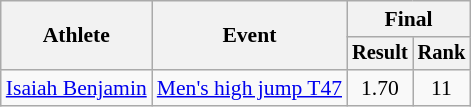<table class="wikitable" style="text-align: center; font-size:90%">
<tr>
<th rowspan="2">Athlete</th>
<th rowspan="2">Event</th>
<th colspan="2">Final</th>
</tr>
<tr style="font-size:95%">
<th>Result</th>
<th>Rank</th>
</tr>
<tr>
<td align=left><a href='#'>Isaiah Benjamin</a></td>
<td align=left><a href='#'>Men's high jump T47</a></td>
<td>1.70</td>
<td>11</td>
</tr>
</table>
